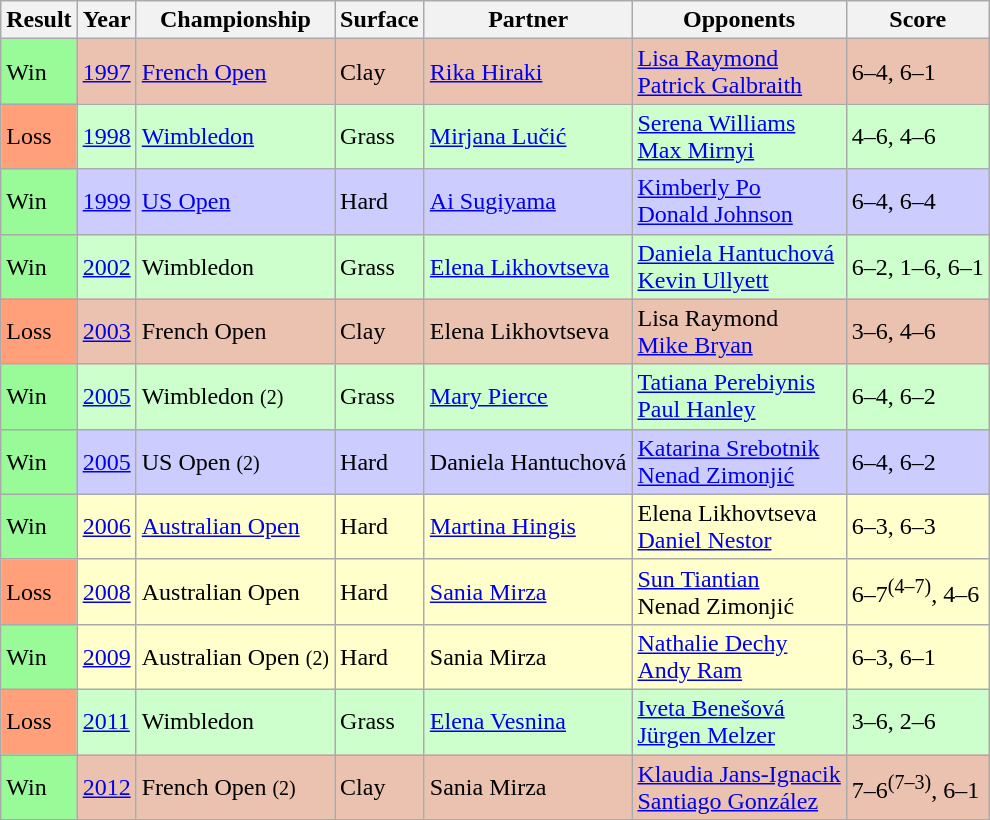<table class="sortable wikitable">
<tr>
<th>Result</th>
<th>Year</th>
<th>Championship</th>
<th>Surface</th>
<th>Partner</th>
<th>Opponents</th>
<th class="unsortable">Score</th>
</tr>
<tr bgcolor=EBC2AF>
<td style="background:#98fb98;">Win</td>
<td><a href='#'>1997</a></td>
<td><a href='#'>French Open</a></td>
<td>Clay</td>
<td> <a href='#'>Rika Hiraki</a></td>
<td> <a href='#'>Lisa Raymond</a><br> <a href='#'>Patrick Galbraith</a></td>
<td>6–4, 6–1</td>
</tr>
<tr bgcolor=CCFFCC>
<td style="background:#ffa07a;">Loss</td>
<td><a href='#'>1998</a></td>
<td><a href='#'>Wimbledon</a></td>
<td>Grass</td>
<td> <a href='#'>Mirjana Lučić</a></td>
<td> <a href='#'>Serena Williams</a><br> <a href='#'>Max Mirnyi</a></td>
<td>4–6, 4–6</td>
</tr>
<tr bgcolor=CCCCFF>
<td style="background:#98fb98;">Win</td>
<td><a href='#'>1999</a></td>
<td><a href='#'>US Open</a></td>
<td>Hard</td>
<td> <a href='#'>Ai Sugiyama</a></td>
<td> <a href='#'>Kimberly Po</a><br> <a href='#'>Donald Johnson</a></td>
<td>6–4, 6–4</td>
</tr>
<tr bgcolor=CCFFCC>
<td style="background:#98fb98;">Win</td>
<td><a href='#'>2002</a></td>
<td>Wimbledon</td>
<td>Grass</td>
<td> <a href='#'>Elena Likhovtseva</a></td>
<td> <a href='#'>Daniela Hantuchová</a><br> <a href='#'>Kevin Ullyett</a></td>
<td>6–2, 1–6, 6–1</td>
</tr>
<tr bgcolor=EBC2AF>
<td style="background:#ffa07a;">Loss</td>
<td><a href='#'>2003</a></td>
<td>French Open</td>
<td>Clay</td>
<td> Elena Likhovtseva</td>
<td> Lisa Raymond<br> <a href='#'>Mike Bryan</a></td>
<td>3–6, 4–6</td>
</tr>
<tr bgcolor=CCFFCC>
<td style="background:#98fb98;">Win</td>
<td><a href='#'>2005</a></td>
<td>Wimbledon <small>(2)</small></td>
<td>Grass</td>
<td> <a href='#'>Mary Pierce</a></td>
<td> <a href='#'>Tatiana Perebiynis</a><br> <a href='#'>Paul Hanley</a></td>
<td>6–4, 6–2</td>
</tr>
<tr bgcolor=CCCCFF>
<td style="background:#98fb98;">Win</td>
<td><a href='#'>2005</a></td>
<td>US Open <small>(2)</small></td>
<td>Hard</td>
<td> Daniela Hantuchová</td>
<td> <a href='#'>Katarina Srebotnik</a><br> <a href='#'>Nenad Zimonjić</a></td>
<td>6–4, 6–2</td>
</tr>
<tr bgcolor=FFFFCC>
<td style="background:#98fb98;">Win</td>
<td><a href='#'>2006</a></td>
<td><a href='#'>Australian Open</a></td>
<td>Hard</td>
<td> <a href='#'>Martina Hingis</a></td>
<td> Elena Likhovtseva<br> <a href='#'>Daniel Nestor</a></td>
<td>6–3, 6–3</td>
</tr>
<tr bgcolor=FFFFCC>
<td style="background:#ffa07a;">Loss</td>
<td><a href='#'>2008</a></td>
<td>Australian Open</td>
<td>Hard</td>
<td> <a href='#'>Sania Mirza</a></td>
<td> <a href='#'>Sun Tiantian</a><br> Nenad Zimonjić</td>
<td>6–7<sup>(4–7)</sup>, 4–6</td>
</tr>
<tr bgcolor=FFFFCC>
<td style="background:#98fb98;">Win</td>
<td><a href='#'>2009</a></td>
<td>Australian Open <small>(2)</small></td>
<td>Hard</td>
<td> Sania Mirza</td>
<td> <a href='#'>Nathalie Dechy</a><br> <a href='#'>Andy Ram</a></td>
<td>6–3, 6–1</td>
</tr>
<tr bgcolor=CCFFCC>
<td style="background:#ffa07a;">Loss</td>
<td><a href='#'>2011</a></td>
<td>Wimbledon</td>
<td>Grass</td>
<td> <a href='#'>Elena Vesnina</a></td>
<td> <a href='#'>Iveta Benešová</a><br> <a href='#'>Jürgen Melzer</a></td>
<td>3–6, 2–6</td>
</tr>
<tr bgcolor=EBC2AF>
<td style="background:#98fb98;">Win</td>
<td><a href='#'>2012</a></td>
<td>French Open <small>(2)</small></td>
<td>Clay</td>
<td> Sania Mirza</td>
<td> <a href='#'>Klaudia Jans-Ignacik</a><br> <a href='#'>Santiago González</a></td>
<td>7–6<sup>(7–3)</sup>, 6–1</td>
</tr>
</table>
